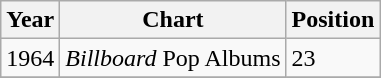<table class="wikitable">
<tr>
<th>Year</th>
<th>Chart</th>
<th>Position</th>
</tr>
<tr>
<td>1964</td>
<td><em>Billboard</em> Pop Albums</td>
<td>23</td>
</tr>
<tr>
</tr>
</table>
